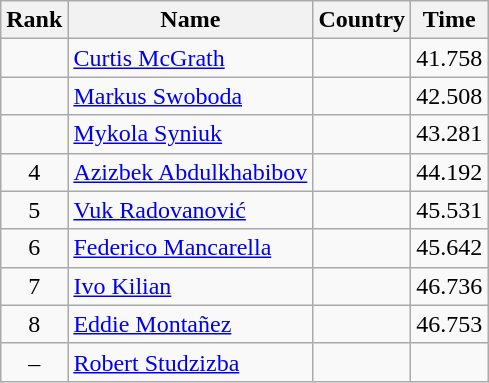<table class="wikitable" style="text-align:center">
<tr>
<th>Rank</th>
<th>Name</th>
<th>Country</th>
<th>Time</th>
</tr>
<tr>
<td></td>
<td align="left"><a href='#'>Curtis McGrath</a></td>
<td align="left"></td>
<td>41.758</td>
</tr>
<tr>
<td></td>
<td align="left"><a href='#'>Markus Swoboda</a></td>
<td align="left"></td>
<td>42.508</td>
</tr>
<tr>
<td></td>
<td align="left"><a href='#'>Mykola Syniuk</a></td>
<td align="left"></td>
<td>43.281</td>
</tr>
<tr>
<td>4</td>
<td align="left"><a href='#'>Azizbek Abdulkhabibov</a></td>
<td align="left"></td>
<td>44.192</td>
</tr>
<tr>
<td>5</td>
<td align="left"><a href='#'>Vuk Radovanović</a></td>
<td align="left"></td>
<td>45.531</td>
</tr>
<tr>
<td>6</td>
<td align="left"><a href='#'>Federico Mancarella</a></td>
<td align="left"></td>
<td>45.642</td>
</tr>
<tr>
<td>7</td>
<td align="left"><a href='#'>Ivo Kilian</a></td>
<td align="left"></td>
<td>46.736</td>
</tr>
<tr>
<td>8</td>
<td align="left"><a href='#'>Eddie Montañez</a></td>
<td align="left"></td>
<td>46.753</td>
</tr>
<tr>
<td>–</td>
<td align="left"><a href='#'>Robert Studzizba</a></td>
<td align="left"></td>
<td></td>
</tr>
</table>
